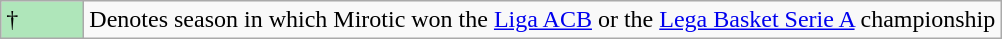<table class="wikitable">
<tr>
<td style="background:#AFE6BA; width:3em;">†</td>
<td>Denotes season in which Mirotic won the <a href='#'>Liga ACB</a> or the <a href='#'>Lega Basket Serie A</a> championship</td>
</tr>
</table>
